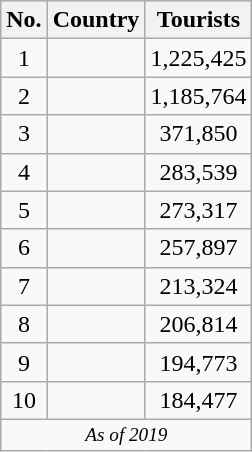<table class="wikitable plainrowheaders floatright">
<tr>
<th scope=col>No.</th>
<th scope=col>Country</th>
<th scope=col>Tourists</th>
</tr>
<tr>
<td align=center>1</td>
<td align=left></td>
<td align=center>1,225,425</td>
</tr>
<tr>
<td align=center>2</td>
<td align=left></td>
<td align=center>1,185,764</td>
</tr>
<tr>
<td align=center>3</td>
<td align=left></td>
<td align=center>371,850</td>
</tr>
<tr>
<td align=center>4</td>
<td align=left></td>
<td align=center>283,539</td>
</tr>
<tr>
<td align=center>5</td>
<td align=left></td>
<td align=center>273,317</td>
</tr>
<tr>
<td align=center>6</td>
<td align=left></td>
<td align=center>257,897</td>
</tr>
<tr>
<td align=center>7</td>
<td align=left></td>
<td align=center>213,324</td>
</tr>
<tr>
<td align=center>8</td>
<td align=left></td>
<td align=center>206,814</td>
</tr>
<tr>
<td align=center>9</td>
<td align=left></td>
<td align=center>194,773</td>
</tr>
<tr>
<td align=center>10</td>
<td align=left></td>
<td align=center>184,477</td>
</tr>
<tr>
<td colspan="3" style="border-bottom: none; border-left: none; border-right: none; font-size:80%; text-align:center"><em>As of 2019</em></td>
</tr>
</table>
